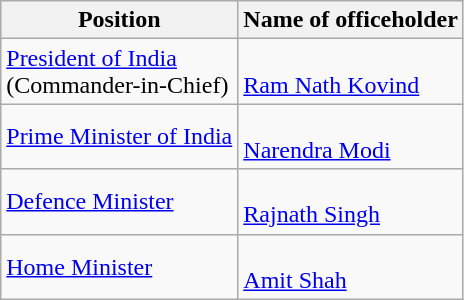<table class="wikitable">
<tr>
<th>Position</th>
<th>Name of officeholder</th>
</tr>
<tr>
<td><a href='#'>President of India</a><br>(Commander-in-Chief)</td>
<td><br><a href='#'>Ram Nath Kovind</a></td>
</tr>
<tr>
<td><a href='#'>Prime Minister of India</a></td>
<td><br><a href='#'>Narendra Modi</a></td>
</tr>
<tr>
<td><a href='#'>Defence Minister</a></td>
<td><br><a href='#'>Rajnath Singh</a></td>
</tr>
<tr>
<td><a href='#'>Home Minister</a></td>
<td><br><a href='#'>Amit Shah</a></td>
</tr>
</table>
